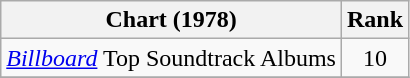<table class="wikitable">
<tr>
<th scope="col">Chart (1978)</th>
<th scope="col">Rank</th>
</tr>
<tr>
<td><a href='#'><em>Billboard</em></a> Top Soundtrack Albums</td>
<td style="text-align:center;">10</td>
</tr>
<tr>
</tr>
</table>
